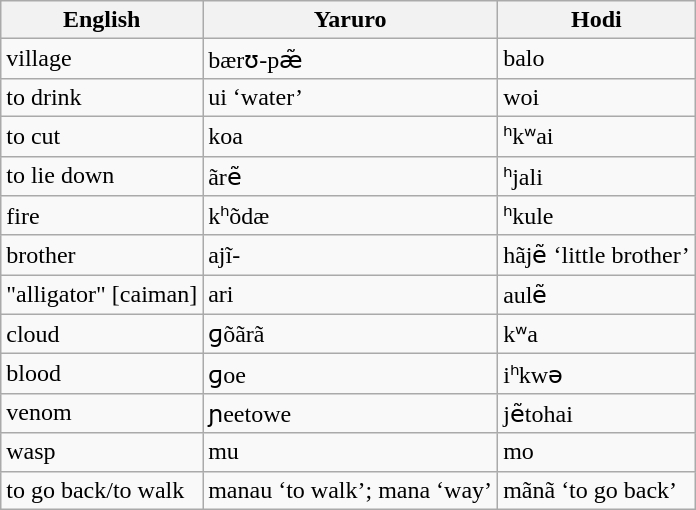<table class="wikitable sortable">
<tr>
<th>English</th>
<th>Yaruro</th>
<th>Hodi</th>
</tr>
<tr>
<td>village</td>
<td>bærʊ-pæ̃</td>
<td>balo</td>
</tr>
<tr>
<td>to drink</td>
<td>ui ‘water’</td>
<td>woi</td>
</tr>
<tr>
<td>to cut</td>
<td>koa</td>
<td>ʰkʷai</td>
</tr>
<tr>
<td>to lie down</td>
<td>ãrẽ</td>
<td>ʰjali</td>
</tr>
<tr>
<td>fire</td>
<td>kʰõdæ</td>
<td>ʰkule</td>
</tr>
<tr>
<td>brother</td>
<td>ajĩ-</td>
<td>hãjẽ ‘little brother’</td>
</tr>
<tr>
<td>"alligator" [caiman]</td>
<td>ari</td>
<td>aulẽ</td>
</tr>
<tr>
<td>cloud</td>
<td>ɡõãrã</td>
<td>kʷa</td>
</tr>
<tr>
<td>blood</td>
<td>ɡoe</td>
<td>iʰkwə</td>
</tr>
<tr>
<td>venom</td>
<td>ɲeetowe</td>
<td>jẽtohai</td>
</tr>
<tr>
<td>wasp</td>
<td>mu</td>
<td>mo</td>
</tr>
<tr>
<td>to go back/to walk</td>
<td>manau ‘to walk’; mana ‘way’</td>
<td>mãnã ‘to go back’</td>
</tr>
</table>
